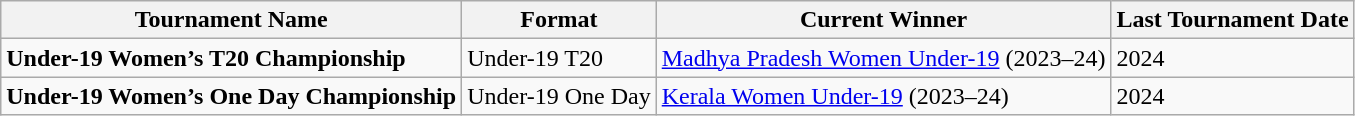<table class="wikitable sortable">
<tr>
<th>Tournament Name</th>
<th>Format</th>
<th>Current Winner</th>
<th>Last Tournament Date</th>
</tr>
<tr>
<td><strong>Under-19 Women’s T20 Championship</strong></td>
<td>Under-19 T20</td>
<td><a href='#'>Madhya Pradesh Women Under-19</a> (2023–24)</td>
<td>2024</td>
</tr>
<tr>
<td><strong>Under-19 Women’s One Day Championship</strong></td>
<td>Under-19 One Day</td>
<td><a href='#'>Kerala Women Under-19</a> (2023–24)</td>
<td>2024</td>
</tr>
</table>
